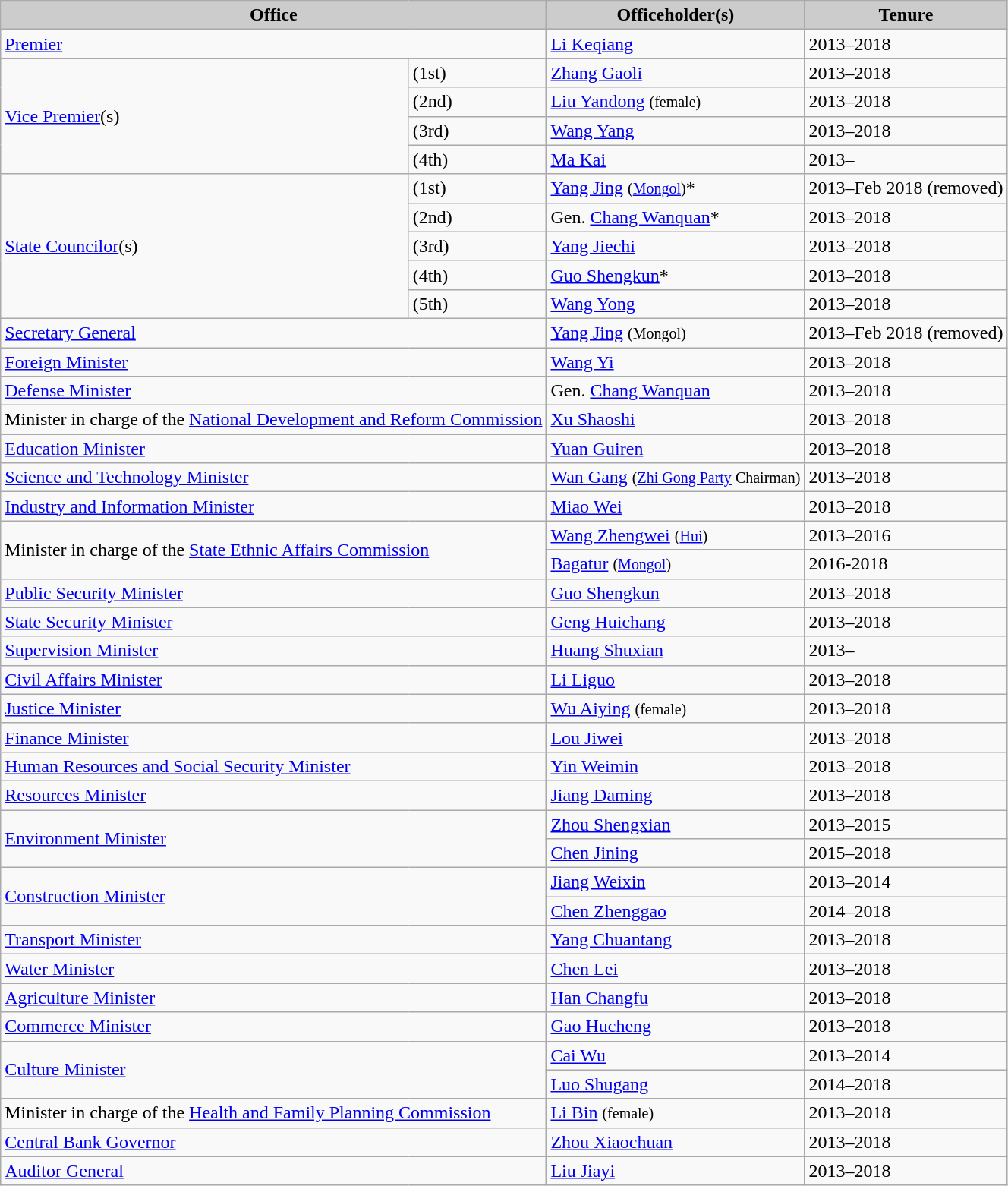<table class="wikitable sortable">
<tr>
<th style="background:#ccc;" colspan="2">Office</th>
<th style="background:#ccc;">Officeholder(s)</th>
<th style="background:#ccc;">Tenure</th>
</tr>
<tr>
<td colspan="2"><a href='#'>Premier</a></td>
<td><a href='#'>Li Keqiang</a></td>
<td>2013–2018</td>
</tr>
<tr>
<td rowspan="4"><a href='#'>Vice Premier</a>(s)</td>
<td>(1st)</td>
<td><a href='#'>Zhang Gaoli</a></td>
<td>2013–2018</td>
</tr>
<tr>
<td>(2nd)</td>
<td><a href='#'>Liu Yandong</a> <small>(female)</small></td>
<td>2013–2018</td>
</tr>
<tr>
<td>(3rd)</td>
<td><a href='#'>Wang Yang</a></td>
<td>2013–2018</td>
</tr>
<tr>
<td>(4th)</td>
<td><a href='#'>Ma Kai</a></td>
<td>2013–</td>
</tr>
<tr>
<td rowspan="5"><a href='#'>State Councilor</a>(s)</td>
<td>(1st)</td>
<td><a href='#'>Yang Jing</a> <small>(<a href='#'>Mongol</a>)</small>*</td>
<td>2013–Feb 2018 (removed)</td>
</tr>
<tr>
<td>(2nd)</td>
<td>Gen. <a href='#'>Chang Wanquan</a>*</td>
<td>2013–2018</td>
</tr>
<tr>
<td>(3rd)</td>
<td><a href='#'>Yang Jiechi</a></td>
<td>2013–2018</td>
</tr>
<tr>
<td>(4th)</td>
<td><a href='#'>Guo Shengkun</a>*</td>
<td>2013–2018</td>
</tr>
<tr>
<td>(5th)</td>
<td><a href='#'>Wang Yong</a></td>
<td>2013–2018</td>
</tr>
<tr>
<td colspan="2"><a href='#'>Secretary General</a></td>
<td><a href='#'>Yang Jing</a> <small>(Mongol)</small></td>
<td>2013–Feb 2018 (removed)</td>
</tr>
<tr>
<td colspan="2"><a href='#'>Foreign Minister</a></td>
<td><a href='#'>Wang Yi</a></td>
<td>2013–2018</td>
</tr>
<tr>
<td colspan="2"><a href='#'>Defense Minister</a></td>
<td>Gen. <a href='#'>Chang Wanquan</a></td>
<td>2013–2018</td>
</tr>
<tr>
<td colspan="2">Minister in charge of the <a href='#'>National Development and Reform Commission</a></td>
<td><a href='#'>Xu Shaoshi</a></td>
<td>2013–2018</td>
</tr>
<tr>
<td colspan="2"><a href='#'>Education Minister</a></td>
<td><a href='#'>Yuan Guiren</a></td>
<td>2013–2018</td>
</tr>
<tr>
<td colspan="2"><a href='#'>Science and Technology Minister</a></td>
<td><a href='#'>Wan Gang</a> <small>(<a href='#'>Zhi Gong Party</a> Chairman)</small></td>
<td>2013–2018</td>
</tr>
<tr>
<td colspan="2"><a href='#'>Industry and Information Minister</a></td>
<td><a href='#'>Miao Wei</a></td>
<td>2013–2018</td>
</tr>
<tr>
<td colspan="2" rowspan="2">Minister in charge of the <a href='#'>State Ethnic Affairs Commission</a></td>
<td><a href='#'>Wang Zhengwei</a> <small>(<a href='#'>Hui</a>)</small></td>
<td>2013–2016</td>
</tr>
<tr>
<td><a href='#'>Bagatur</a> <small>(<a href='#'>Mongol</a>)</small></td>
<td>2016-2018</td>
</tr>
<tr>
<td colspan="2"><a href='#'>Public Security Minister</a></td>
<td><a href='#'>Guo Shengkun</a></td>
<td>2013–2018</td>
</tr>
<tr>
<td colspan="2"><a href='#'>State Security Minister</a></td>
<td><a href='#'>Geng Huichang</a></td>
<td>2013–2018</td>
</tr>
<tr>
<td colspan="2"><a href='#'>Supervision Minister</a></td>
<td><a href='#'>Huang Shuxian</a></td>
<td>2013–</td>
</tr>
<tr>
<td colspan="2"><a href='#'>Civil Affairs Minister</a></td>
<td><a href='#'>Li Liguo</a></td>
<td>2013–2018</td>
</tr>
<tr>
<td colspan="2"><a href='#'>Justice Minister</a></td>
<td><a href='#'>Wu Aiying</a> <small>(female)</small></td>
<td>2013–2018</td>
</tr>
<tr>
<td colspan="2"><a href='#'>Finance Minister</a></td>
<td><a href='#'>Lou Jiwei</a></td>
<td>2013–2018</td>
</tr>
<tr>
<td colspan="2"><a href='#'>Human Resources and Social Security Minister</a></td>
<td><a href='#'>Yin Weimin</a></td>
<td>2013–2018</td>
</tr>
<tr>
<td colspan="2"><a href='#'>Resources Minister</a></td>
<td><a href='#'>Jiang Daming</a></td>
<td>2013–2018</td>
</tr>
<tr>
<td colspan="2" rowspan="2"><a href='#'>Environment Minister</a></td>
<td><a href='#'>Zhou Shengxian</a></td>
<td>2013–2015</td>
</tr>
<tr>
<td><a href='#'>Chen Jining</a></td>
<td>2015–2018</td>
</tr>
<tr>
<td colspan="2" rowspan="2"><a href='#'>Construction Minister</a></td>
<td><a href='#'>Jiang Weixin</a></td>
<td>2013–2014</td>
</tr>
<tr>
<td><a href='#'>Chen Zhenggao</a></td>
<td>2014–2018</td>
</tr>
<tr>
<td colspan="2"><a href='#'>Transport Minister</a></td>
<td><a href='#'>Yang Chuantang</a></td>
<td>2013–2018</td>
</tr>
<tr>
<td colspan="2"><a href='#'>Water Minister</a></td>
<td><a href='#'>Chen Lei</a></td>
<td>2013–2018</td>
</tr>
<tr>
<td colspan="2"><a href='#'>Agriculture Minister</a></td>
<td><a href='#'>Han Changfu</a></td>
<td>2013–2018</td>
</tr>
<tr>
<td colspan="2"><a href='#'>Commerce Minister</a></td>
<td><a href='#'>Gao Hucheng</a></td>
<td>2013–2018</td>
</tr>
<tr>
<td colspan="2" rowspan="2"><a href='#'>Culture Minister</a></td>
<td><a href='#'>Cai Wu</a></td>
<td>2013–2014</td>
</tr>
<tr>
<td><a href='#'>Luo Shugang</a></td>
<td>2014–2018</td>
</tr>
<tr>
<td colspan="2">Minister in charge of the <a href='#'>Health and Family Planning Commission</a></td>
<td><a href='#'>Li Bin</a> <small>(female)</small></td>
<td>2013–2018</td>
</tr>
<tr>
<td colspan="2"><a href='#'>Central Bank Governor</a></td>
<td><a href='#'>Zhou Xiaochuan</a></td>
<td>2013–2018</td>
</tr>
<tr>
<td colspan="2"><a href='#'>Auditor General</a></td>
<td><a href='#'>Liu Jiayi</a></td>
<td>2013–2018</td>
</tr>
</table>
